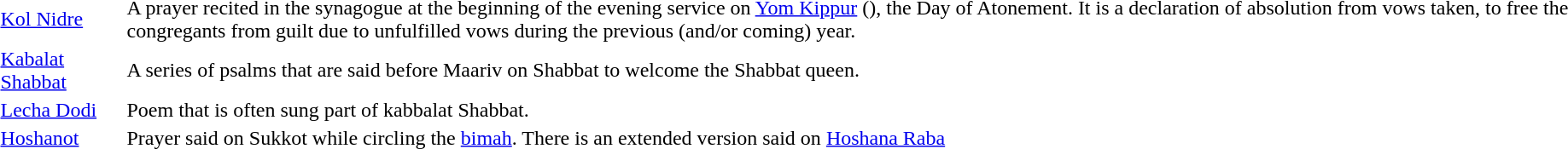<table>
<tr>
<td><a href='#'>Kol Nidre</a></td>
<td style="direction:rtl"></td>
<td>A prayer recited in the synagogue at the beginning of the evening service on <a href='#'>Yom Kippur</a> (), the Day of Atonement. It is a declaration of absolution from vows taken, to free the congregants from guilt due to unfulfilled vows during the previous (and/or coming) year.</td>
</tr>
<tr>
<td><a href='#'>Kabalat Shabbat</a></td>
<td style="direction:rtl"></td>
<td>A series of psalms that are said before Maariv on Shabbat to welcome the Shabbat queen.</td>
</tr>
<tr>
<td><a href='#'>Lecha Dodi</a></td>
<td style="direction:rtl"></td>
<td>Poem that is often sung part of kabbalat Shabbat.</td>
</tr>
<tr>
<td><a href='#'>Hoshanot</a></td>
<td style="direction:rtl"></td>
<td>Prayer said on Sukkot while circling the <a href='#'>bimah</a>. There is an extended version said on <a href='#'>Hoshana Raba</a></td>
</tr>
</table>
